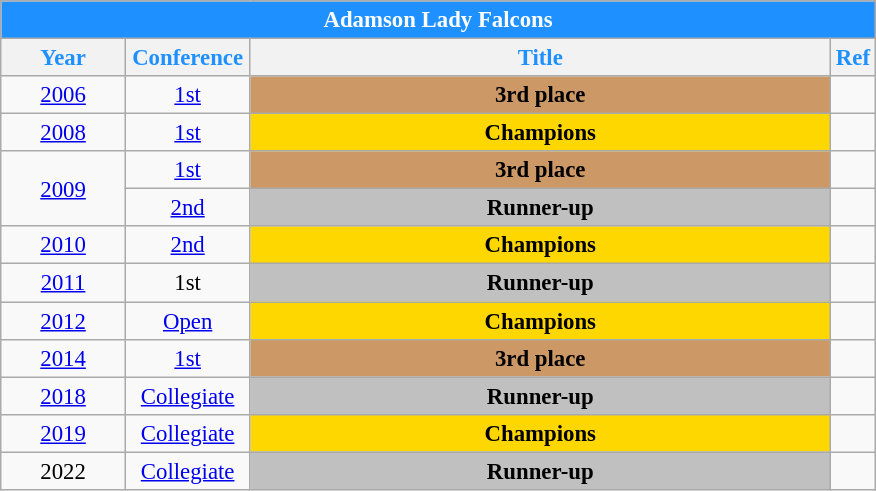<table class="wikitable sortable" style="font-size:95%; text-align:left;">
<tr>
<th colspan="4" style= "background: #1E90FF; color: white; text-align: center"><strong>Adamson Lady Falcons</strong></th>
</tr>
<tr style="background: white; color: #1E90FF">
<th style= "align=center;width:5em;">Year</th>
<th style= "align=center;width:5em;">Conference</th>
<th style= "align=center;width:25em;">Title</th>
<th style= "align=center; width:1em;">Ref</th>
</tr>
<tr align=center>
<td><a href='#'>2006</a></td>
<td><a href='#'>1st</a></td>
<td style="background:#CC9966;"><strong>3rd place</strong></td>
<td></td>
</tr>
<tr align=center>
<td rowspan="1"><a href='#'>2008</a></td>
<td><a href='#'>1st</a></td>
<td style="background:gold;"><strong>Champions</strong></td>
<td></td>
</tr>
<tr align=center>
<td rowspan=2><a href='#'>2009</a></td>
<td><a href='#'>1st</a></td>
<td style="background:#CC9966;"><strong>3rd place</strong></td>
<td></td>
</tr>
<tr align=center>
<td><a href='#'>2nd</a></td>
<td style="background:silver;"><strong>Runner-up</strong></td>
<td></td>
</tr>
<tr align=center>
<td rowspan="1"><a href='#'>2010</a></td>
<td><a href='#'>2nd</a></td>
<td style="background:gold;"><strong>Champions</strong></td>
<td></td>
</tr>
<tr align=center>
<td rowspan=1><a href='#'>2011</a></td>
<td>1st</td>
<td style="background:silver;"><strong>Runner-up</strong></td>
<td></td>
</tr>
<tr align=center>
<td rowspan=1><a href='#'>2012</a></td>
<td><a href='#'>Open</a></td>
<td style="background:gold;"><strong>Champions</strong></td>
<td></td>
</tr>
<tr align=center>
<td rowspan=1><a href='#'>2014</a></td>
<td><a href='#'>1st</a></td>
<td style="background:#CC9966;"><strong>3rd place</strong></td>
<td></td>
</tr>
<tr align=center>
<td rowspan=1><a href='#'>2018</a></td>
<td><a href='#'>Collegiate</a></td>
<td style="background:silver;"><strong>Runner-up</strong></td>
<td></td>
</tr>
<tr align=center>
<td rowspan=1><a href='#'>2019</a></td>
<td><a href='#'>Collegiate</a></td>
<td style="background:gold;"><strong>Champions</strong></td>
<td></td>
</tr>
<tr align=center>
<td>2022</td>
<td><a href='#'>Collegiate</a></td>
<td style="background: silver;"><strong>Runner-up</strong></td>
<td></td>
</tr>
</table>
